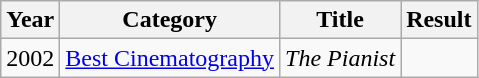<table class="wikitable">
<tr>
<th>Year</th>
<th>Category</th>
<th>Title</th>
<th>Result</th>
</tr>
<tr>
<td>2002</td>
<td><a href='#'>Best Cinematography</a></td>
<td><em>The Pianist</em></td>
<td></td>
</tr>
</table>
